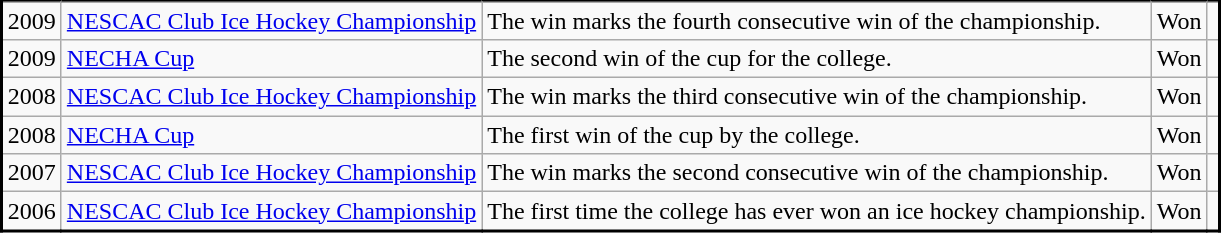<table class="wikitable sortable" style="margin:0.5em 1em 0.5em 0; border:2px #000000 solid; border-collapse:collapse;" style="text-align:center">
<tr>
</tr>
<tr>
<td>2009</td>
<td><a href='#'>NESCAC Club Ice Hockey Championship</a></td>
<td>The win marks the fourth consecutive win of the championship.</td>
<td>Won</td>
<td></td>
</tr>
<tr>
<td>2009</td>
<td><a href='#'>NECHA Cup</a></td>
<td>The second win of the cup for the college.</td>
<td>Won</td>
<td></td>
</tr>
<tr>
<td>2008</td>
<td><a href='#'>NESCAC Club Ice Hockey Championship</a></td>
<td>The win marks the third consecutive win of the championship.</td>
<td>Won</td>
<td></td>
</tr>
<tr>
<td>2008</td>
<td><a href='#'>NECHA Cup</a></td>
<td>The first win of the cup by the college.</td>
<td>Won</td>
<td></td>
</tr>
<tr>
<td>2007</td>
<td><a href='#'>NESCAC Club Ice Hockey Championship</a></td>
<td>The win marks the second consecutive win of the championship.</td>
<td>Won</td>
<td></td>
</tr>
<tr>
<td>2006</td>
<td><a href='#'>NESCAC Club Ice Hockey Championship</a></td>
<td>The first time the college has ever won an ice hockey championship.</td>
<td>Won</td>
<td></td>
</tr>
</table>
